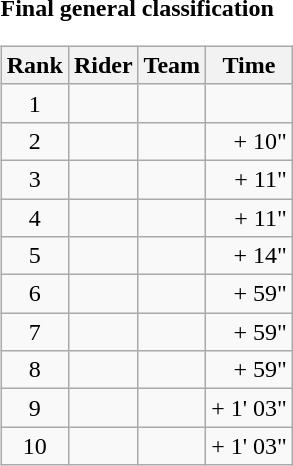<table>
<tr>
<td><strong>Final general classification</strong><br><table class="wikitable">
<tr>
<th scope="col">Rank</th>
<th scope="col">Rider</th>
<th scope="col">Team</th>
<th scope="col">Time</th>
</tr>
<tr>
<td style="text-align:center;">1</td>
<td></td>
<td></td>
<td style="text-align:right;"></td>
</tr>
<tr>
<td style="text-align:center;">2</td>
<td></td>
<td></td>
<td style="text-align:right;">+ 10"</td>
</tr>
<tr>
<td style="text-align:center;">3</td>
<td></td>
<td></td>
<td style="text-align:right;">+ 11"</td>
</tr>
<tr>
<td style="text-align:center;">4</td>
<td></td>
<td></td>
<td style="text-align:right;">+ 11"</td>
</tr>
<tr>
<td style="text-align:center;">5</td>
<td></td>
<td></td>
<td style="text-align:right;">+ 14"</td>
</tr>
<tr>
<td style="text-align:center;">6</td>
<td></td>
<td></td>
<td style="text-align:right;">+ 59"</td>
</tr>
<tr>
<td style="text-align:center;">7</td>
<td></td>
<td></td>
<td style="text-align:right;">+ 59"</td>
</tr>
<tr>
<td style="text-align:center;">8</td>
<td></td>
<td></td>
<td style="text-align:right;">+ 59"</td>
</tr>
<tr>
<td style="text-align:center;">9</td>
<td></td>
<td></td>
<td style="text-align:right;">+ 1' 03"</td>
</tr>
<tr>
<td style="text-align:center;">10</td>
<td></td>
<td></td>
<td style="text-align:right;">+ 1' 03"</td>
</tr>
</table>
</td>
</tr>
</table>
